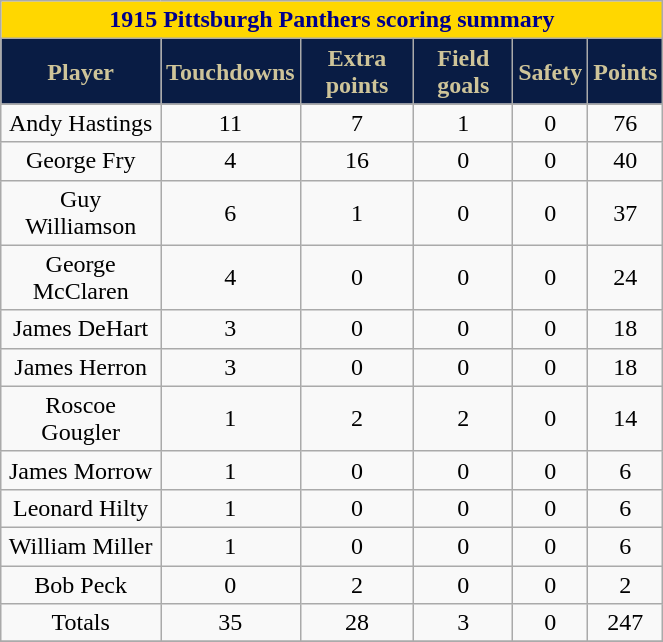<table class="wikitable" width="35%">
<tr>
<th colspan="10" style="background:gold; color:darkblue; text-align: center;"><strong>1915 Pittsburgh Panthers scoring summary</strong></th>
</tr>
<tr align="center"  style="background:#091C44;color:#CEC499;">
<td><strong>Player</strong></td>
<td><strong>Touchdowns</strong></td>
<td><strong>Extra points</strong></td>
<td><strong>Field goals</strong></td>
<td><strong>Safety</strong></td>
<td><strong>Points</strong></td>
</tr>
<tr align="center" bgcolor="">
<td>Andy Hastings</td>
<td>11</td>
<td>7</td>
<td>1</td>
<td>0</td>
<td>76</td>
</tr>
<tr align="center" bgcolor="">
<td>George Fry</td>
<td>4</td>
<td>16</td>
<td>0</td>
<td>0</td>
<td>40</td>
</tr>
<tr align="center" bgcolor="">
<td>Guy Williamson</td>
<td>6</td>
<td>1</td>
<td>0</td>
<td>0</td>
<td>37</td>
</tr>
<tr align="center" bgcolor="">
<td>George McClaren</td>
<td>4</td>
<td>0</td>
<td>0</td>
<td>0</td>
<td>24</td>
</tr>
<tr align="center" bgcolor="">
<td>James DeHart</td>
<td>3</td>
<td>0</td>
<td>0</td>
<td>0</td>
<td>18</td>
</tr>
<tr align="center" bgcolor="">
<td>James Herron</td>
<td>3</td>
<td>0</td>
<td>0</td>
<td>0</td>
<td>18</td>
</tr>
<tr align="center" bgcolor="">
<td>Roscoe Gougler</td>
<td>1</td>
<td>2</td>
<td>2</td>
<td>0</td>
<td>14</td>
</tr>
<tr align="center" bgcolor="">
<td>James Morrow</td>
<td>1</td>
<td>0</td>
<td>0</td>
<td>0</td>
<td>6</td>
</tr>
<tr align="center" bgcolor="">
<td>Leonard Hilty</td>
<td>1</td>
<td>0</td>
<td>0</td>
<td>0</td>
<td>6</td>
</tr>
<tr align="center" bgcolor="">
<td>William Miller</td>
<td>1</td>
<td>0</td>
<td>0</td>
<td>0</td>
<td>6</td>
</tr>
<tr align="center" bgcolor="">
<td>Bob Peck</td>
<td>0</td>
<td>2</td>
<td>0</td>
<td>0</td>
<td>2</td>
</tr>
<tr align="center" bgcolor="">
<td>Totals</td>
<td>35</td>
<td>28</td>
<td>3</td>
<td>0</td>
<td>247</td>
</tr>
<tr align="center" bgcolor="">
</tr>
</table>
